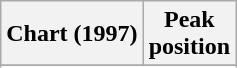<table class="wikitable sortable plainrowheaders" style="text-align:center">
<tr>
<th scope="col">Chart (1997)</th>
<th scope="col">Peak<br>position</th>
</tr>
<tr>
</tr>
<tr>
</tr>
<tr>
</tr>
</table>
